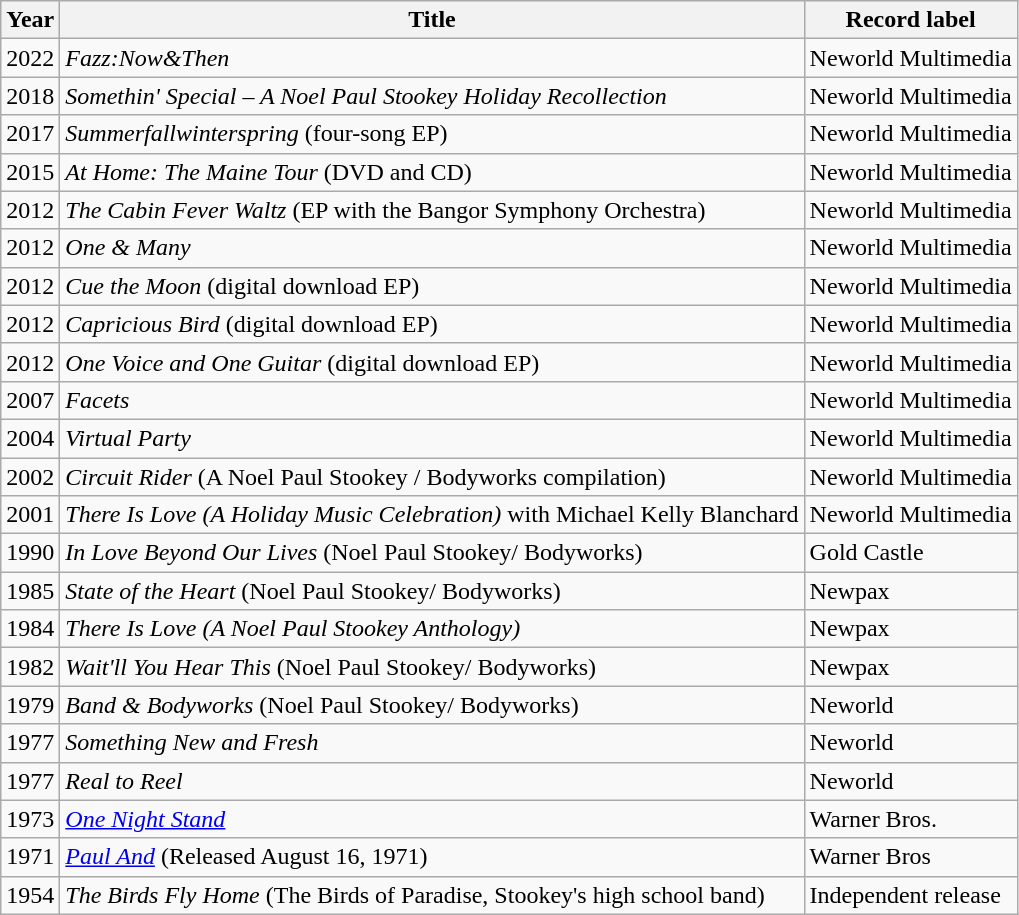<table class="wikitable">
<tr>
<th scope="col">Year</th>
<th scope="col">Title</th>
<th scope="col">Record label</th>
</tr>
<tr>
<td>2022</td>
<td><em>Fazz:Now&Then</em></td>
<td>Neworld Multimedia</td>
</tr>
<tr>
<td>2018</td>
<td><em>Somethin' Special – A Noel Paul Stookey Holiday Recollection</em></td>
<td>Neworld Multimedia</td>
</tr>
<tr>
<td>2017</td>
<td><em>Summerfallwinterspring</em> (four-song EP)</td>
<td>Neworld Multimedia</td>
</tr>
<tr>
<td>2015</td>
<td><em>At Home: The Maine Tour</em> (DVD and CD)</td>
<td>Neworld Multimedia</td>
</tr>
<tr>
<td>2012</td>
<td><em>The Cabin Fever Waltz</em> (EP with the Bangor Symphony Orchestra)</td>
<td>Neworld Multimedia</td>
</tr>
<tr>
<td>2012</td>
<td><em>One & Many</em></td>
<td>Neworld Multimedia</td>
</tr>
<tr>
<td>2012</td>
<td><em>Cue the Moon</em> (digital download EP)</td>
<td>Neworld Multimedia</td>
</tr>
<tr>
<td>2012</td>
<td><em>Capricious Bird</em> (digital download EP)</td>
<td>Neworld Multimedia</td>
</tr>
<tr>
<td>2012</td>
<td><em>One Voice and One Guitar</em> (digital download EP)</td>
<td>Neworld Multimedia</td>
</tr>
<tr>
<td>2007</td>
<td><em>Facets</em></td>
<td>Neworld Multimedia</td>
</tr>
<tr>
<td>2004</td>
<td><em>Virtual Party</em></td>
<td>Neworld Multimedia</td>
</tr>
<tr>
<td>2002</td>
<td><em>Circuit Rider</em> (A Noel Paul Stookey / Bodyworks compilation)</td>
<td>Neworld Multimedia</td>
</tr>
<tr>
<td>2001</td>
<td><em>There Is Love (A Holiday Music Celebration)</em> with Michael Kelly Blanchard</td>
<td>Neworld Multimedia</td>
</tr>
<tr>
<td>1990</td>
<td><em>In Love Beyond Our Lives</em> (Noel Paul Stookey/ Bodyworks)</td>
<td>Gold Castle</td>
</tr>
<tr>
<td>1985</td>
<td><em>State of the Heart</em> (Noel Paul Stookey/ Bodyworks)</td>
<td>Newpax</td>
</tr>
<tr>
<td>1984</td>
<td><em>There Is Love (A Noel Paul Stookey Anthology)</em></td>
<td>Newpax</td>
</tr>
<tr>
<td>1982</td>
<td><em>Wait'll You Hear This</em> (Noel Paul Stookey/ Bodyworks)</td>
<td>Newpax</td>
</tr>
<tr>
<td>1979</td>
<td><em>Band & Bodyworks</em> (Noel Paul Stookey/ Bodyworks)</td>
<td>Neworld</td>
</tr>
<tr>
<td>1977</td>
<td><em>Something New and Fresh</em></td>
<td>Neworld</td>
</tr>
<tr>
<td>1977</td>
<td><em>Real to Reel</em></td>
<td>Neworld</td>
</tr>
<tr>
<td>1973</td>
<td><em><a href='#'>One Night Stand</a></em></td>
<td>Warner Bros.</td>
</tr>
<tr>
<td>1971</td>
<td><em><a href='#'>Paul And</a></em> (Released August 16, 1971)</td>
<td>Warner Bros</td>
</tr>
<tr>
<td>1954</td>
<td><em>The Birds Fly Home</em> (The Birds of Paradise, Stookey's high school band)</td>
<td>Independent release</td>
</tr>
</table>
